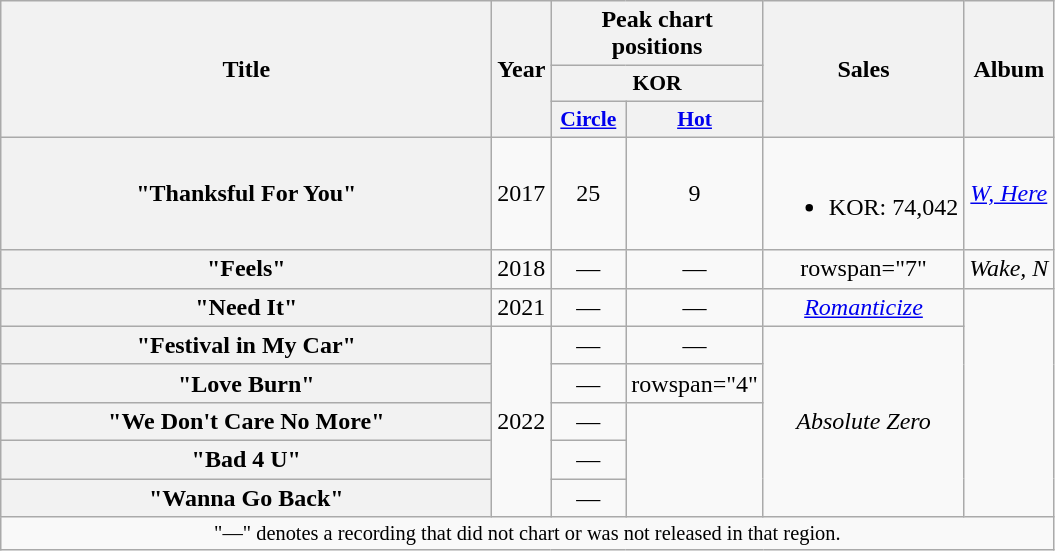<table class="wikitable plainrowheaders" style="text-align:center;">
<tr>
<th scope="col" rowspan="3" style="width:20em;">Title</th>
<th scope="col" rowspan="3">Year</th>
<th scope="col" colspan="2">Peak chart<br>positions</th>
<th scope="col" rowspan="3">Sales</th>
<th scope="col" rowspan="3">Album</th>
</tr>
<tr>
<th scope="col" colspan="2" style="font-size:90%">KOR</th>
</tr>
<tr>
<th scope="col" style="width:3em;font-size:90%;"><a href='#'>Circle</a><br></th>
<th scope="col" style="width:3em;font-size:90%;"><a href='#'>Hot</a><br></th>
</tr>
<tr>
<th scope="row">"Thanksful For You" </th>
<td>2017</td>
<td>25</td>
<td>9</td>
<td><br><ul><li>KOR: 74,042</li></ul></td>
<td><em><a href='#'>W, Here</a></em></td>
</tr>
<tr>
<th scope="row">"Feels"</th>
<td>2018</td>
<td>—</td>
<td>—</td>
<td>rowspan="7" </td>
<td><em>Wake, N</em></td>
</tr>
<tr>
<th scope="row">"Need It"</th>
<td>2021</td>
<td>—</td>
<td>—</td>
<td><em><a href='#'>Romanticize</a></em></td>
</tr>
<tr>
<th scope="row">"Festival in My Car"</th>
<td rowspan="5">2022</td>
<td>—</td>
<td>—</td>
<td rowspan="5"><em>Absolute Zero</em></td>
</tr>
<tr>
<th scope="row">"Love Burn"</th>
<td>—</td>
<td>rowspan="4" </td>
</tr>
<tr>
<th scope="row">"We Don't Care No More"<br></th>
<td>—</td>
</tr>
<tr>
<th scope="row">"Bad 4 U"</th>
<td>—</td>
</tr>
<tr>
<th scope="row">"Wanna Go Back" <br></th>
<td>—</td>
</tr>
<tr>
<td colspan="6" style="font-size:85%">"—" denotes a recording that did not chart or was not released in that region.</td>
</tr>
</table>
